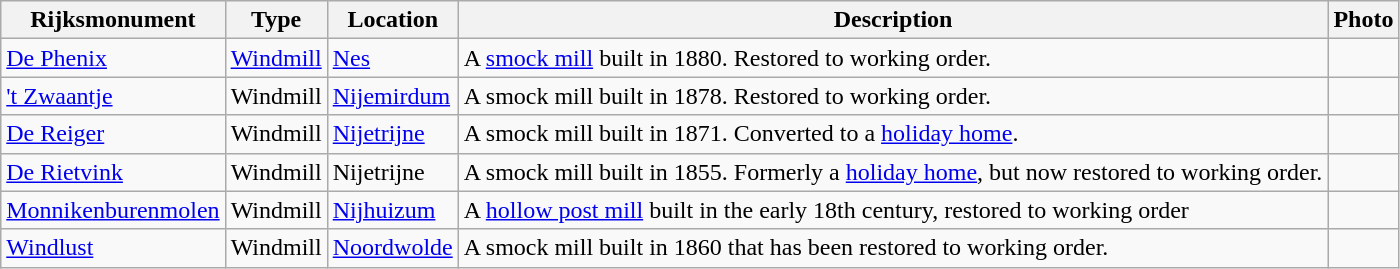<table class="wikitable">
<tr>
<th>Rijksmonument</th>
<th>Type</th>
<th>Location</th>
<th>Description</th>
<th>Photo</th>
</tr>
<tr>
<td><a href='#'>De Phenix</a><br></td>
<td><a href='#'>Windmill</a></td>
<td><a href='#'>Nes</a></td>
<td>A <a href='#'>smock mill</a> built in 1880. Restored to working order.</td>
<td></td>
</tr>
<tr>
<td><a href='#'>'t Zwaantje</a><br></td>
<td>Windmill</td>
<td><a href='#'>Nijemirdum</a></td>
<td>A smock mill built in 1878. Restored to working order.</td>
<td></td>
</tr>
<tr>
<td><a href='#'>De Reiger</a><br></td>
<td>Windmill</td>
<td><a href='#'>Nijetrijne</a></td>
<td>A smock mill built in 1871. Converted to a <a href='#'>holiday home</a>.</td>
<td></td>
</tr>
<tr>
<td><a href='#'>De Rietvink</a><br></td>
<td>Windmill</td>
<td>Nijetrijne</td>
<td>A smock mill built in 1855. Formerly a <a href='#'>holiday home</a>, but now restored to working order.</td>
<td></td>
</tr>
<tr>
<td><a href='#'>Monnikenburenmolen</a><br></td>
<td>Windmill</td>
<td><a href='#'>Nijhuizum</a></td>
<td>A <a href='#'>hollow post mill</a> built in the early 18th century, restored to working order</td>
<td></td>
</tr>
<tr>
<td><a href='#'>Windlust</a><br></td>
<td>Windmill</td>
<td><a href='#'>Noordwolde</a></td>
<td>A smock mill built in 1860 that has been restored to working order.</td>
<td></td>
</tr>
</table>
